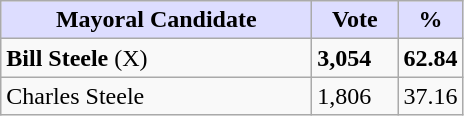<table class="wikitable">
<tr>
<th style="background:#ddf; width:200px;">Mayoral Candidate</th>
<th style="background:#ddf; width:50px;">Vote</th>
<th style="background:#ddf; width:30px;">%</th>
</tr>
<tr>
<td><strong>Bill Steele</strong> (X)</td>
<td><strong>3,054</strong></td>
<td><strong>62.84</strong></td>
</tr>
<tr>
<td>Charles Steele</td>
<td>1,806</td>
<td>37.16</td>
</tr>
</table>
